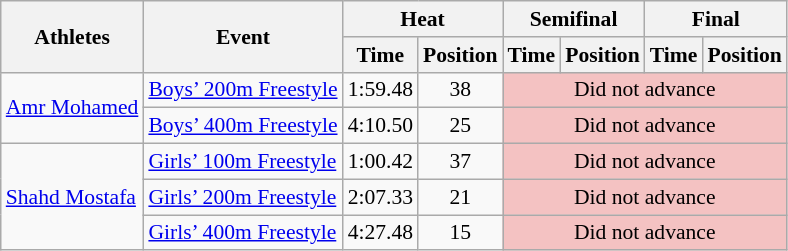<table class="wikitable" border="1" style="font-size:90%">
<tr>
<th rowspan=2>Athletes</th>
<th rowspan=2>Event</th>
<th colspan=2>Heat</th>
<th colspan=2>Semifinal</th>
<th colspan=2>Final</th>
</tr>
<tr>
<th>Time</th>
<th>Position</th>
<th>Time</th>
<th>Position</th>
<th>Time</th>
<th>Position</th>
</tr>
<tr>
<td rowspan=2><a href='#'>Amr Mohamed</a></td>
<td><a href='#'>Boys’ 200m Freestyle</a></td>
<td align=center>1:59.48</td>
<td align=center>38</td>
<td bgcolor="f4c2c2" colspan="4" align=center>Did not advance</td>
</tr>
<tr>
<td><a href='#'>Boys’ 400m Freestyle</a></td>
<td align=center>4:10.50</td>
<td align=center>25</td>
<td bgcolor="f4c2c2" colspan="4" align=center>Did not advance</td>
</tr>
<tr>
<td rowspan=3><a href='#'>Shahd Mostafa</a></td>
<td><a href='#'>Girls’ 100m Freestyle</a></td>
<td align=center>1:00.42</td>
<td align=center>37</td>
<td bgcolor="f4c2c2" colspan="4" align=center>Did not advance</td>
</tr>
<tr>
<td><a href='#'>Girls’ 200m Freestyle</a></td>
<td align=center>2:07.33</td>
<td align=center>21</td>
<td bgcolor="f4c2c2" colspan="4" align=center>Did not advance</td>
</tr>
<tr>
<td><a href='#'>Girls’ 400m Freestyle</a></td>
<td align=center>4:27.48</td>
<td align=center>15</td>
<td bgcolor="f4c2c2" colspan="4" align=center>Did not advance</td>
</tr>
</table>
